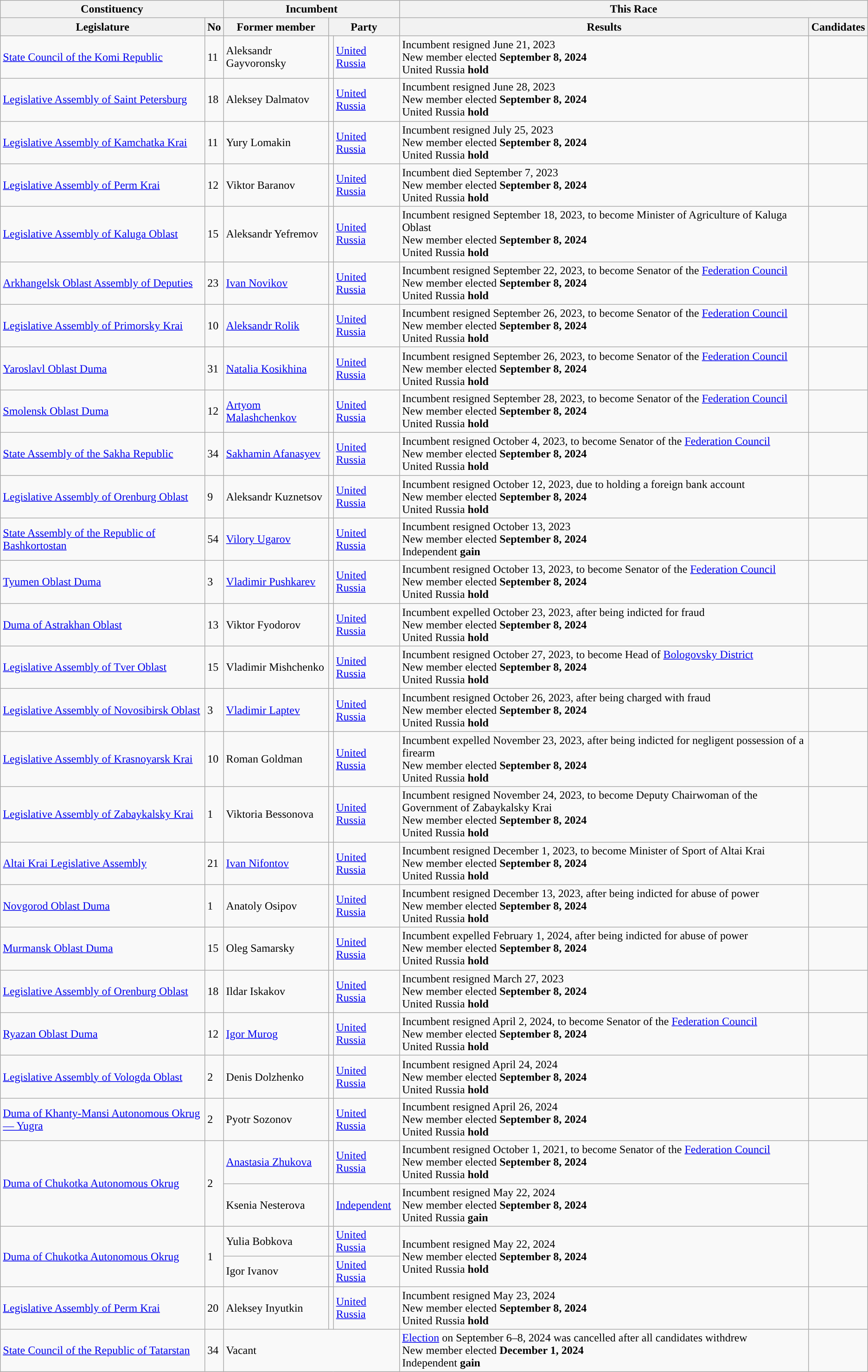<table class="wikitable">
<tr>
<th colspan=2>Constituency</th>
<th colspan=3>Incumbent</th>
<th colspan=2>This Race</th>
</tr>
<tr>
<th>Legislature</th>
<th>No</th>
<th>Former member</th>
<th colspan=2>Party</th>
<th>Results</th>
<th>Candidates</th>
</tr>
<tr>
<td><a href='#'>State Council of the Komi Republic</a></td>
<td>11</td>
<td>Aleksandr Gayvoronsky</td>
<td style="background-color:"></td>
<td><a href='#'>United Russia</a></td>
<td>Incumbent resigned June 21, 2023<br>New member elected <strong>September 8, 2024</strong><br>United Russia <strong>hold</strong></td>
<td nowrap></td>
</tr>
<tr>
<td><a href='#'>Legislative Assembly of Saint Petersburg</a></td>
<td>18</td>
<td>Aleksey Dalmatov</td>
<td style="background-color:"></td>
<td><a href='#'>United Russia</a></td>
<td>Incumbent resigned June 28, 2023<br>New member elected <strong>September 8, 2024</strong><br>United Russia <strong>hold</strong></td>
<td nowrap></td>
</tr>
<tr>
<td><a href='#'>Legislative Assembly of Kamchatka Krai</a></td>
<td>11</td>
<td>Yury Lomakin</td>
<td style="background-color:"></td>
<td><a href='#'>United Russia</a></td>
<td>Incumbent resigned July 25, 2023<br>New member elected <strong>September 8, 2024</strong><br>United Russia <strong>hold</strong></td>
<td nowrap></td>
</tr>
<tr>
<td><a href='#'>Legislative Assembly of Perm Krai</a></td>
<td>12</td>
<td>Viktor Baranov</td>
<td style="background-color:"></td>
<td><a href='#'>United Russia</a></td>
<td>Incumbent died September 7, 2023<br>New member elected <strong>September 8, 2024</strong><br>United Russia <strong>hold</strong></td>
<td nowrap></td>
</tr>
<tr>
<td><a href='#'>Legislative Assembly of Kaluga Oblast</a></td>
<td>15</td>
<td>Aleksandr Yefremov</td>
<td style="background-color:"></td>
<td><a href='#'>United Russia</a></td>
<td>Incumbent resigned September 18, 2023, to become Minister of Agriculture of Kaluga Oblast<br>New member elected <strong>September 8, 2024</strong><br>United Russia <strong>hold</strong></td>
<td nowrap></td>
</tr>
<tr>
<td><a href='#'>Arkhangelsk Oblast Assembly of Deputies</a></td>
<td>23</td>
<td><a href='#'>Ivan Novikov</a></td>
<td style="background-color:"></td>
<td><a href='#'>United Russia</a></td>
<td>Incumbent resigned September 22, 2023, to become Senator of the <a href='#'>Federation Council</a><br>New member elected <strong>September 8, 2024</strong><br>United Russia <strong>hold</strong></td>
<td nowrap></td>
</tr>
<tr>
<td><a href='#'>Legislative Assembly of Primorsky Krai</a></td>
<td>10</td>
<td><a href='#'>Aleksandr Rolik</a></td>
<td style="background-color:"></td>
<td><a href='#'>United Russia</a></td>
<td>Incumbent resigned September 26, 2023, to become Senator of the <a href='#'>Federation Council</a><br>New member elected <strong>September 8, 2024</strong><br>United Russia <strong>hold</strong></td>
<td nowrap></td>
</tr>
<tr>
<td><a href='#'>Yaroslavl Oblast Duma</a></td>
<td>31</td>
<td><a href='#'>Natalia Kosikhina</a></td>
<td style="background-color:"></td>
<td><a href='#'>United Russia</a></td>
<td>Incumbent resigned September 26, 2023, to become Senator of the <a href='#'>Federation Council</a><br>New member elected <strong>September 8, 2024</strong><br>United Russia <strong>hold</strong></td>
<td nowrap></td>
</tr>
<tr>
<td><a href='#'>Smolensk Oblast Duma</a></td>
<td>12</td>
<td><a href='#'>Artyom Malashchenkov</a></td>
<td style="background-color:"></td>
<td><a href='#'>United Russia</a></td>
<td>Incumbent resigned September 28, 2023, to become Senator of the <a href='#'>Federation Council</a><br>New member elected <strong>September 8, 2024</strong><br>United Russia <strong>hold</strong></td>
<td nowrap></td>
</tr>
<tr>
<td><a href='#'>State Assembly of the Sakha Republic</a></td>
<td>34</td>
<td><a href='#'>Sakhamin Afanasyev</a></td>
<td style="background-color:"></td>
<td><a href='#'>United Russia</a></td>
<td>Incumbent resigned October 4, 2023, to become Senator of the <a href='#'>Federation Council</a><br>New member elected <strong>September 8, 2024</strong><br>United Russia <strong>hold</strong></td>
<td nowrap></td>
</tr>
<tr>
<td><a href='#'>Legislative Assembly of Orenburg Oblast</a></td>
<td>9</td>
<td>Aleksandr Kuznetsov</td>
<td style="background-color:"></td>
<td><a href='#'>United Russia</a></td>
<td>Incumbent resigned October 12, 2023, due to holding a foreign bank account<br>New member elected <strong>September 8, 2024</strong><br>United Russia <strong>hold</strong></td>
<td nowrap></td>
</tr>
<tr>
<td><a href='#'>State Assembly of the Republic of Bashkortostan</a></td>
<td>54</td>
<td><a href='#'>Vilory Ugarov</a></td>
<td style="background-color:"></td>
<td><a href='#'>United Russia</a></td>
<td>Incumbent resigned October 13, 2023<br>New member elected <strong>September 8, 2024</strong><br>Independent <strong>gain</strong></td>
<td nowrap></td>
</tr>
<tr>
<td><a href='#'>Tyumen Oblast Duma</a></td>
<td>3</td>
<td><a href='#'>Vladimir Pushkarev</a></td>
<td style="background-color:"></td>
<td><a href='#'>United Russia</a></td>
<td>Incumbent resigned October 13, 2023, to become Senator of the <a href='#'>Federation Council</a><br>New member elected <strong>September 8, 2024</strong><br>United Russia <strong>hold</strong></td>
<td nowrap></td>
</tr>
<tr>
<td><a href='#'>Duma of Astrakhan Oblast</a></td>
<td>13</td>
<td>Viktor Fyodorov</td>
<td style="background-color:"></td>
<td><a href='#'>United Russia</a></td>
<td>Incumbent expelled October 23, 2023, after being indicted for fraud<br>New member elected <strong>September 8, 2024</strong><br>United Russia <strong>hold</strong></td>
<td nowrap></td>
</tr>
<tr>
<td><a href='#'>Legislative Assembly of Tver Oblast</a></td>
<td>15</td>
<td>Vladimir Mishchenko</td>
<td style="background-color:"></td>
<td><a href='#'>United Russia</a></td>
<td>Incumbent resigned October 27, 2023, to become Head of <a href='#'>Bologovsky District</a><br>New member elected <strong>September 8, 2024</strong><br>United Russia <strong>hold</strong></td>
<td nowrap></td>
</tr>
<tr>
<td><a href='#'>Legislative Assembly of Novosibirsk Oblast</a></td>
<td>3</td>
<td><a href='#'>Vladimir Laptev</a></td>
<td style="background-color:"></td>
<td><a href='#'>United Russia</a></td>
<td>Incumbent resigned October 26, 2023, after being charged with fraud<br>New member elected <strong>September 8, 2024</strong><br>United Russia <strong>hold</strong></td>
<td nowrap></td>
</tr>
<tr>
<td><a href='#'>Legislative Assembly of Krasnoyarsk Krai</a></td>
<td>10</td>
<td>Roman Goldman</td>
<td style="background-color:"></td>
<td><a href='#'>United Russia</a></td>
<td>Incumbent expelled November 23, 2023, after being indicted for negligent possession of a firearm<br>New member elected <strong>September 8, 2024</strong><br>United Russia <strong>hold</strong></td>
<td nowrap></td>
</tr>
<tr>
<td><a href='#'>Legislative Assembly of Zabaykalsky Krai</a></td>
<td>1</td>
<td>Viktoria Bessonova</td>
<td style="background-color:"></td>
<td><a href='#'>United Russia</a></td>
<td>Incumbent resigned November 24, 2023, to become Deputy Chairwoman of the Government of Zabaykalsky Krai<br>New member elected <strong>September 8, 2024</strong><br>United Russia <strong>hold</strong></td>
<td nowrap></td>
</tr>
<tr>
<td><a href='#'>Altai Krai Legislative Assembly</a></td>
<td>21</td>
<td><a href='#'>Ivan Nifontov</a></td>
<td style="background-color:"></td>
<td><a href='#'>United Russia</a></td>
<td>Incumbent resigned December 1, 2023, to become Minister of Sport of Altai Krai<br>New member elected <strong>September 8, 2024</strong><br>United Russia <strong>hold</strong></td>
<td nowrap></td>
</tr>
<tr>
<td><a href='#'>Novgorod Oblast Duma</a></td>
<td>1</td>
<td>Anatoly Osipov</td>
<td style="background-color:"></td>
<td><a href='#'>United Russia</a></td>
<td>Incumbent resigned December 13, 2023, after being indicted for abuse of power<br>New member elected <strong>September 8, 2024</strong><br>United Russia <strong>hold</strong></td>
<td nowrap></td>
</tr>
<tr>
<td><a href='#'>Murmansk Oblast Duma</a></td>
<td>15</td>
<td>Oleg Samarsky</td>
<td style="background-color:"></td>
<td><a href='#'>United Russia</a></td>
<td>Incumbent expelled February 1, 2024, after being indicted for abuse of power<br>New member elected <strong>September 8, 2024</strong><br>United Russia <strong>hold</strong></td>
<td nowrap></td>
</tr>
<tr>
<td><a href='#'>Legislative Assembly of Orenburg Oblast</a></td>
<td>18</td>
<td>Ildar Iskakov</td>
<td style="background-color:"></td>
<td><a href='#'>United Russia</a></td>
<td>Incumbent resigned March 27, 2023<br>New member elected <strong>September 8, 2024</strong><br>United Russia <strong>hold</strong></td>
<td nowrap></td>
</tr>
<tr>
<td><a href='#'>Ryazan Oblast Duma</a></td>
<td>12</td>
<td><a href='#'>Igor Murog</a></td>
<td style="background-color:"></td>
<td><a href='#'>United Russia</a></td>
<td>Incumbent resigned April 2, 2024, to become Senator of the <a href='#'>Federation Council</a><br>New member elected <strong>September 8, 2024</strong><br>United Russia <strong>hold</strong></td>
<td nowrap></td>
</tr>
<tr>
<td><a href='#'>Legislative Assembly of Vologda Oblast</a></td>
<td>2</td>
<td>Denis Dolzhenko</td>
<td style="background-color:"></td>
<td><a href='#'>United Russia</a></td>
<td>Incumbent resigned April 24, 2024<br>New member elected <strong>September 8, 2024</strong><br>United Russia <strong>hold</strong></td>
<td nowrap></td>
</tr>
<tr>
<td><a href='#'>Duma of Khanty-Mansi Autonomous Okrug — Yugra</a></td>
<td>2</td>
<td>Pyotr Sozonov</td>
<td style="background-color:"></td>
<td><a href='#'>United Russia</a></td>
<td>Incumbent resigned April 26, 2024<br>New member elected <strong>September 8, 2024</strong><br>United Russia <strong>hold</strong></td>
<td nowrap></td>
</tr>
<tr>
<td rowspan=2><a href='#'>Duma of Chukotka Autonomous Okrug</a></td>
<td rowspan=2>2</td>
<td><a href='#'>Anastasia Zhukova</a></td>
<td style="background-color:"></td>
<td><a href='#'>United Russia</a></td>
<td>Incumbent resigned October 1, 2021, to become Senator of the <a href='#'>Federation Council</a> <br>New member elected <strong>September 8, 2024</strong><br>United Russia <strong>hold</strong></td>
<td rowspan=2></td>
</tr>
<tr>
<td>Ksenia Nesterova</td>
<td style="background-color:"></td>
<td><a href='#'>Independent</a></td>
<td>Incumbent resigned May 22, 2024<br>New member elected <strong>September 8, 2024</strong><br>United Russia <strong>gain</strong></td>
</tr>
<tr>
<td rowspan=2><a href='#'>Duma of Chukotka Autonomous Okrug</a></td>
<td rowspan=2>1</td>
<td>Yulia Bobkova</td>
<td style="background-color:"></td>
<td><a href='#'>United Russia</a></td>
<td rowspan=2>Incumbent resigned May 22, 2024<br>New member elected <strong>September 8, 2024</strong><br>United Russia <strong>hold</strong></td>
<td rowspan=2></td>
</tr>
<tr>
<td>Igor Ivanov</td>
<td style="background-color:"></td>
<td><a href='#'>United Russia</a></td>
</tr>
<tr>
<td><a href='#'>Legislative Assembly of Perm Krai</a></td>
<td>20</td>
<td>Aleksey Inyutkin</td>
<td style="background-color:"></td>
<td><a href='#'>United Russia</a></td>
<td>Incumbent resigned May 23, 2024<br>New member elected <strong>September 8, 2024</strong><br>United Russia <strong>hold</strong></td>
<td nowrap></td>
</tr>
<tr>
<td><a href='#'>State Council of the Republic of Tatarstan</a></td>
<td>34</td>
<td colspan=3>Vacant</td>
<td><a href='#'>Election</a> on September 6–8, 2024 was cancelled after all candidates withdrew<br>New member elected <strong>December 1, 2024</strong><br>Independent <strong>gain</strong></td>
<td nowrap></td>
</tr>
</table>
